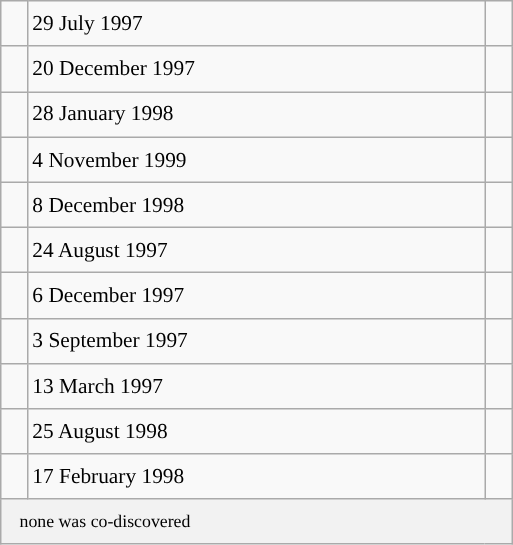<table class="wikitable" style="font-size: 89%; float: left; width: 24em; margin-right: 1em; line-height: 1.65em !important;">
<tr>
<td></td>
<td>29 July 1997</td>
<td></td>
</tr>
<tr>
<td></td>
<td>20 December 1997</td>
<td></td>
</tr>
<tr>
<td></td>
<td>28 January 1998</td>
<td></td>
</tr>
<tr>
<td></td>
<td>4 November 1999</td>
<td></td>
</tr>
<tr>
<td></td>
<td>8 December 1998</td>
<td></td>
</tr>
<tr>
<td></td>
<td>24 August 1997</td>
<td></td>
</tr>
<tr>
<td></td>
<td>6 December 1997</td>
<td></td>
</tr>
<tr>
<td></td>
<td>3 September 1997</td>
<td></td>
</tr>
<tr>
<td></td>
<td>13 March 1997</td>
<td></td>
</tr>
<tr>
<td></td>
<td>25 August 1998</td>
<td></td>
</tr>
<tr>
<td></td>
<td>17 February 1998</td>
<td></td>
</tr>
<tr>
<th colspan=3 style="font-size: smaller; font-weight: normal; padding-left: 12px; text-align: left;">none was co-discovered</th>
</tr>
</table>
